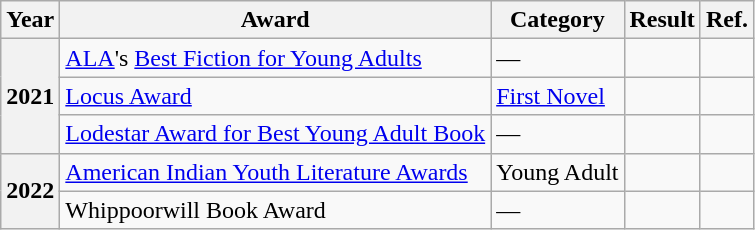<table class="wikitable sortable">
<tr>
<th>Year</th>
<th>Award</th>
<th>Category</th>
<th>Result</th>
<th>Ref.</th>
</tr>
<tr>
<th rowspan="3">2021</th>
<td><a href='#'>ALA</a>'s <a href='#'>Best Fiction for Young Adults</a></td>
<td>—</td>
<td></td>
<td style="text-align:center;"></td>
</tr>
<tr>
<td><a href='#'>Locus Award</a></td>
<td><a href='#'>First Novel</a></td>
<td></td>
<td style="text-align:center;"></td>
</tr>
<tr>
<td><a href='#'>Lodestar Award for Best Young Adult Book</a></td>
<td>—</td>
<td></td>
<td style="text-align:center;"></td>
</tr>
<tr>
<th rowspan="2">2022</th>
<td><a href='#'>American Indian Youth Literature Awards</a></td>
<td>Young Adult</td>
<td></td>
<td style="text-align:center;"></td>
</tr>
<tr>
<td>Whippoorwill Book Award</td>
<td>—</td>
<td></td>
<td style="text-align:center;"></td>
</tr>
</table>
